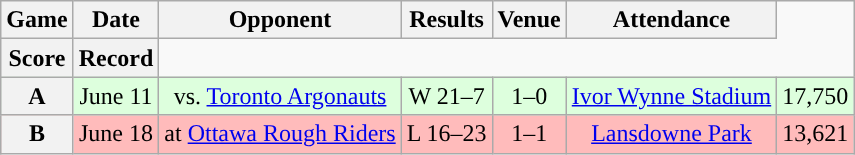<table class="wikitable" style="text-align:center">
<tr>
<th>Game</th>
<th>Date</th>
<th>Opponent</th>
<th>Results</th>
<th>Venue</th>
<th>Attendance</th>
</tr>
<tr>
<th>Score</th>
<th>Record</th>
</tr>
<tr style="background:#ddffdd">
<th>A</th>
<td>June 11</td>
<td>vs. <a href='#'>Toronto Argonauts</a></td>
<td>W 21–7</td>
<td>1–0</td>
<td><a href='#'>Ivor Wynne Stadium</a></td>
<td>17,750</td>
</tr>
<tr style="background:#ffbbbb">
<th>B</th>
<td>June 18</td>
<td>at <a href='#'>Ottawa Rough Riders</a></td>
<td>L 16–23</td>
<td>1–1</td>
<td><a href='#'>Lansdowne Park</a></td>
<td>13,621</td>
</tr>
</table>
